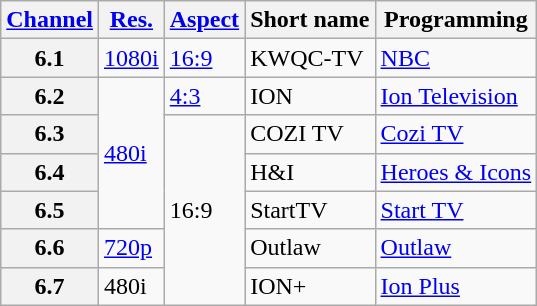<table class="wikitable">
<tr>
<th scope = "col"><a href='#'>Channel</a></th>
<th scope = "col"><a href='#'>Res.</a></th>
<th scope = "col"><a href='#'>Aspect</a></th>
<th scope = "col">Short name</th>
<th scope = "col">Programming</th>
</tr>
<tr>
<th scope = "row">6.1</th>
<td><a href='#'>1080i</a></td>
<td><a href='#'>16:9</a></td>
<td>KWQC-TV</td>
<td><a href='#'>NBC</a></td>
</tr>
<tr>
<th scope = "row">6.2</th>
<td rowspan=4><a href='#'>480i</a></td>
<td><a href='#'>4:3</a></td>
<td>ION</td>
<td><a href='#'>Ion Television</a></td>
</tr>
<tr>
<th scope = "row">6.3</th>
<td rowspan=5>16:9</td>
<td>COZI TV</td>
<td><a href='#'>Cozi TV</a></td>
</tr>
<tr>
<th scope = "row">6.4</th>
<td>H&I</td>
<td><a href='#'>Heroes & Icons</a></td>
</tr>
<tr>
<th scope = "row">6.5</th>
<td>StartTV</td>
<td><a href='#'>Start TV</a></td>
</tr>
<tr>
<th scope = "row">6.6</th>
<td><a href='#'>720p</a></td>
<td>Outlaw</td>
<td><a href='#'>Outlaw</a></td>
</tr>
<tr>
<th scope = "row">6.7</th>
<td>480i</td>
<td>ION+</td>
<td><a href='#'>Ion Plus</a></td>
</tr>
</table>
